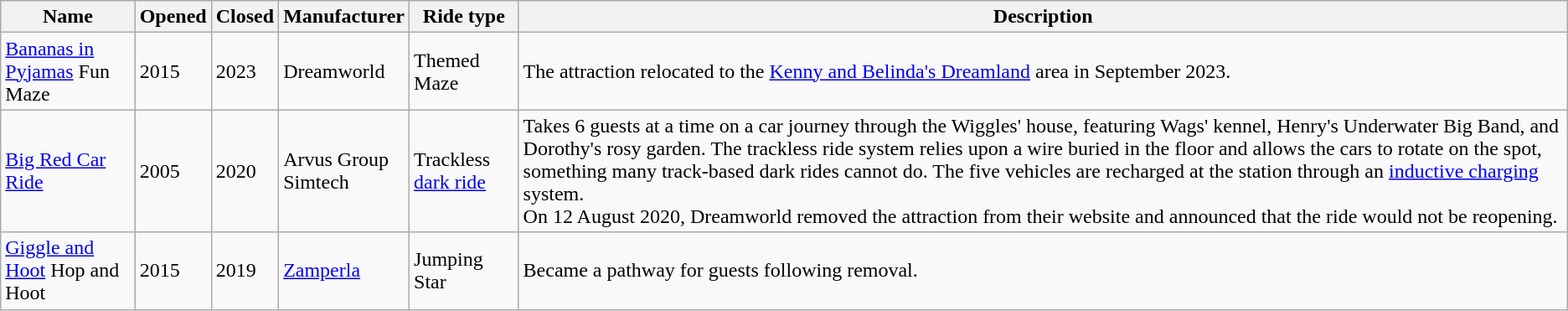<table class="wikitable">
<tr>
<th>Name</th>
<th>Opened</th>
<th>Closed</th>
<th>Manufacturer</th>
<th>Ride type</th>
<th>Description</th>
</tr>
<tr>
<td><a href='#'>Bananas in Pyjamas</a> Fun Maze</td>
<td>2015</td>
<td>2023</td>
<td>Dreamworld</td>
<td>Themed Maze</td>
<td>The attraction relocated to the <a href='#'>Kenny and Belinda's Dreamland</a> area in September 2023.</td>
</tr>
<tr>
<td><a href='#'>Big Red Car Ride</a></td>
<td>2005</td>
<td>2020</td>
<td>Arvus Group<br>Simtech</td>
<td>Trackless <a href='#'>dark ride</a></td>
<td>Takes 6 guests at a time on a  car journey through the Wiggles' house, featuring Wags' kennel, Henry's Underwater Big Band, and Dorothy's rosy garden. The trackless ride system relies upon a wire buried in the floor and allows the cars to rotate on the spot, something many track-based dark rides cannot do. The five vehicles are recharged at the station through an <a href='#'>inductive charging</a> system.<br>On 12 August 2020, Dreamworld removed the attraction from their website and announced that the ride would not be reopening.</td>
</tr>
<tr>
<td><a href='#'>Giggle and Hoot</a> Hop and Hoot</td>
<td>2015</td>
<td>2019</td>
<td><a href='#'>Zamperla</a></td>
<td>Jumping Star</td>
<td>Became a pathway for guests following removal.</td>
</tr>
</table>
